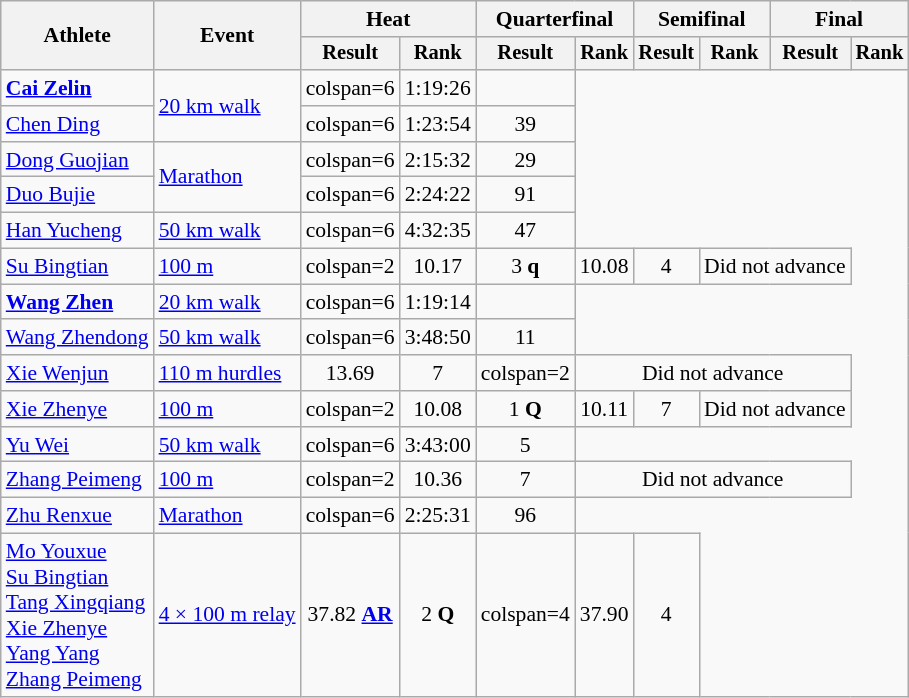<table class="wikitable" style="font-size:90%">
<tr>
<th rowspan="2">Athlete</th>
<th rowspan="2">Event</th>
<th colspan="2">Heat</th>
<th colspan="2">Quarterfinal</th>
<th colspan="2">Semifinal</th>
<th colspan="2">Final</th>
</tr>
<tr style="font-size:95%">
<th>Result</th>
<th>Rank</th>
<th>Result</th>
<th>Rank</th>
<th>Result</th>
<th>Rank</th>
<th>Result</th>
<th>Rank</th>
</tr>
<tr align=center>
<td align=left><strong><a href='#'>Cai Zelin</a></strong></td>
<td align=left rowspan=2><a href='#'>20 km walk</a></td>
<td>colspan=6 </td>
<td>1:19:26</td>
<td></td>
</tr>
<tr align=center>
<td align=left><a href='#'>Chen Ding</a></td>
<td>colspan=6 </td>
<td>1:23:54</td>
<td>39</td>
</tr>
<tr align=center>
<td align=left><a href='#'>Dong Guojian</a></td>
<td align=left rowspan=2><a href='#'>Marathon</a></td>
<td>colspan=6 </td>
<td>2:15:32</td>
<td>29</td>
</tr>
<tr align=center>
<td align=left><a href='#'>Duo Bujie</a></td>
<td>colspan=6 </td>
<td>2:24:22</td>
<td>91</td>
</tr>
<tr align=center>
<td align=left><a href='#'>Han Yucheng</a></td>
<td align=left><a href='#'>50 km walk</a></td>
<td>colspan=6 </td>
<td>4:32:35</td>
<td>47</td>
</tr>
<tr align=center>
<td align=left><a href='#'>Su Bingtian</a></td>
<td align=left><a href='#'>100 m</a></td>
<td>colspan=2 </td>
<td>10.17</td>
<td>3 <strong>q</strong></td>
<td>10.08</td>
<td>4</td>
<td colspan=2>Did not advance</td>
</tr>
<tr align=center>
<td align=left><strong><a href='#'>Wang Zhen</a></strong></td>
<td align=left><a href='#'>20 km walk</a></td>
<td>colspan=6 </td>
<td>1:19:14</td>
<td></td>
</tr>
<tr align=center>
<td align=left><a href='#'>Wang Zhendong</a></td>
<td align=left><a href='#'>50 km walk</a></td>
<td>colspan=6 </td>
<td>3:48:50</td>
<td>11</td>
</tr>
<tr align=center>
<td align=left><a href='#'>Xie Wenjun</a></td>
<td align=left><a href='#'>110 m hurdles</a></td>
<td>13.69</td>
<td>7</td>
<td>colspan=2 </td>
<td colspan=4>Did not advance</td>
</tr>
<tr align=center>
<td align=left><a href='#'>Xie Zhenye</a></td>
<td align=left><a href='#'>100 m</a></td>
<td>colspan=2 </td>
<td>10.08</td>
<td>1 <strong>Q</strong></td>
<td>10.11</td>
<td>7</td>
<td colspan=2>Did not advance</td>
</tr>
<tr align=center>
<td align=left><a href='#'>Yu Wei</a></td>
<td align=left><a href='#'>50 km walk</a></td>
<td>colspan=6 </td>
<td>3:43:00</td>
<td>5</td>
</tr>
<tr align=center>
<td align=left><a href='#'>Zhang Peimeng</a></td>
<td align=left><a href='#'>100 m</a></td>
<td>colspan=2 </td>
<td>10.36</td>
<td>7</td>
<td colspan=4>Did not advance</td>
</tr>
<tr align=center>
<td align=left><a href='#'>Zhu Renxue</a></td>
<td align=left><a href='#'>Marathon</a></td>
<td>colspan=6 </td>
<td>2:25:31</td>
<td>96</td>
</tr>
<tr align=center>
<td align=left><a href='#'>Mo Youxue</a><br><a href='#'>Su Bingtian</a><br><a href='#'>Tang Xingqiang</a><br><a href='#'>Xie Zhenye</a><br><a href='#'>Yang Yang</a><br><a href='#'>Zhang Peimeng</a></td>
<td align=left><a href='#'>4 × 100 m relay</a></td>
<td>37.82 <strong><a href='#'>AR</a></strong></td>
<td>2 <strong>Q</strong></td>
<td>colspan=4 </td>
<td>37.90</td>
<td>4</td>
</tr>
</table>
